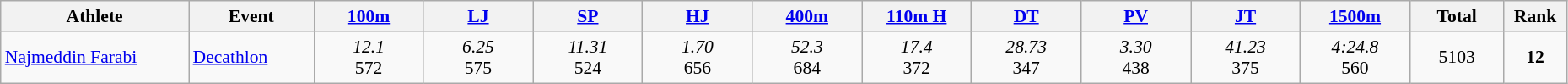<table class="wikitable" width="98%" style="text-align:center; font-size:90%">
<tr>
<th width="12%">Athlete</th>
<th width="8%">Event</th>
<th width="7%"><a href='#'>100m</a></th>
<th width="7%"><a href='#'>LJ</a></th>
<th width="7%"><a href='#'>SP</a></th>
<th width="7%"><a href='#'>HJ</a></th>
<th width="7%"><a href='#'>400m</a></th>
<th width="7%"><a href='#'>110m H</a></th>
<th width="7%"><a href='#'>DT</a></th>
<th width="7%"><a href='#'>PV</a></th>
<th width="7%"><a href='#'>JT</a></th>
<th width="7%"><a href='#'>1500m</a></th>
<th width="6%">Total</th>
<th width="4%">Rank</th>
</tr>
<tr>
<td align="left"><a href='#'>Najmeddin Farabi</a></td>
<td align="left"><a href='#'>Decathlon</a></td>
<td><em>12.1</em><br>572</td>
<td><em>6.25</em><br>575</td>
<td><em>11.31</em><br>524</td>
<td><em>1.70</em><br>656</td>
<td><em>52.3</em><br>684</td>
<td><em>17.4</em><br>372</td>
<td><em>28.73</em><br>347</td>
<td><em>3.30</em><br>438</td>
<td><em>41.23</em><br>375</td>
<td><em>4:24.8</em><br>560</td>
<td>5103</td>
<td><strong>12</strong></td>
</tr>
</table>
